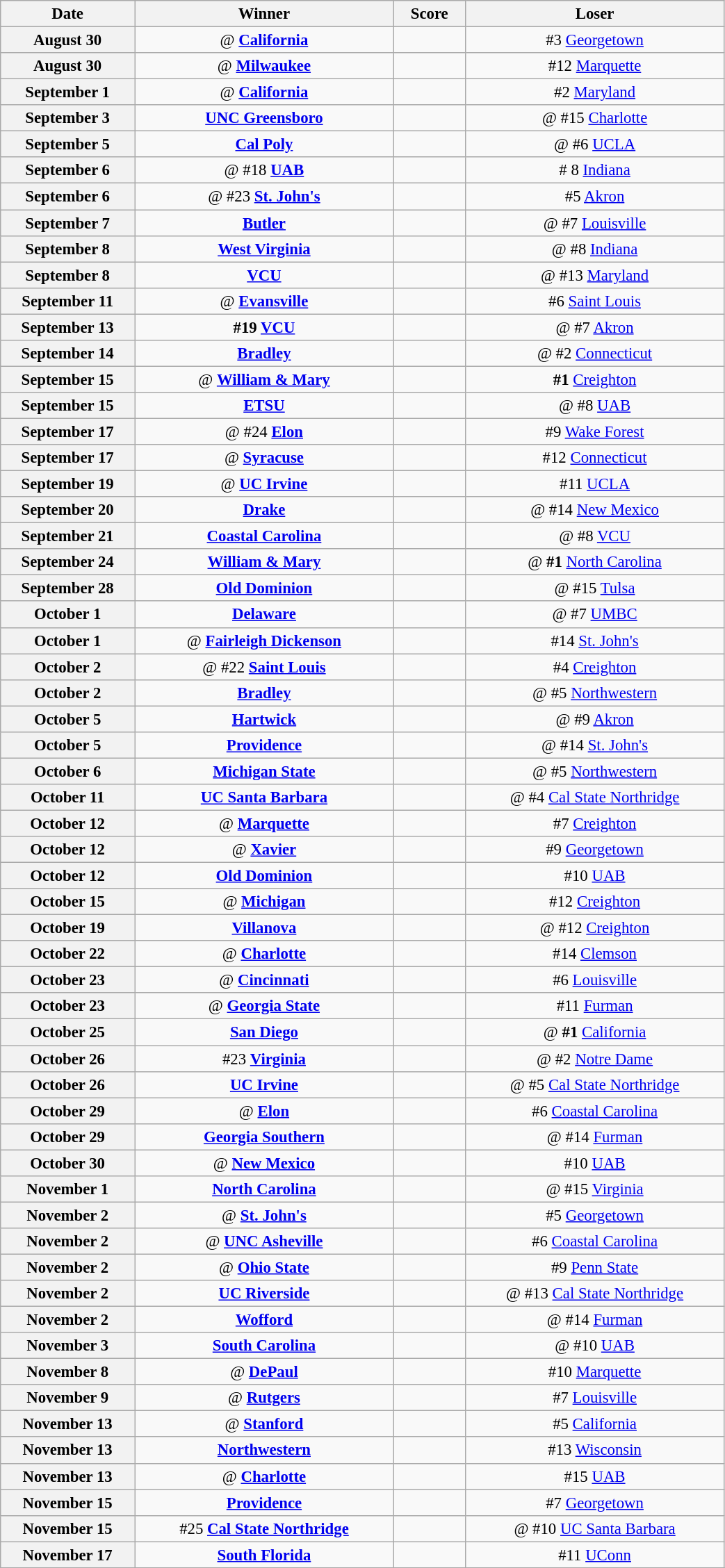<table class="wikitable" align="center" style="font-size:95%; width:55%">
<tr>
<th width="100">Date</th>
<th width="200">Winner</th>
<th width="50">Score</th>
<th width="200">Loser</th>
</tr>
<tr>
<th>August 30</th>
<td align="center">@ <strong><a href='#'>California</a></strong></td>
<td align="center"> </td>
<td align="center">#3 <a href='#'>Georgetown</a></td>
</tr>
<tr>
<th>August 30</th>
<td align="center">@ <strong><a href='#'>Milwaukee</a></strong></td>
<td align="center"></td>
<td align="center">#12 <a href='#'>Marquette</a></td>
</tr>
<tr>
<th>September 1</th>
<td align="center">@ <strong><a href='#'>California</a></strong></td>
<td align="center"></td>
<td align="center">#2 <a href='#'>Maryland</a></td>
</tr>
<tr>
<th>September 3</th>
<td align="center"><strong><a href='#'>UNC Greensboro</a></strong></td>
<td align="center"></td>
<td align="center">@ #15 <a href='#'>Charlotte</a></td>
</tr>
<tr>
<th>September 5</th>
<td align="center"><strong><a href='#'>Cal Poly</a></strong></td>
<td align="center"></td>
<td align="center">@ #6 <a href='#'>UCLA</a></td>
</tr>
<tr>
<th>September 6</th>
<td align="center">@ #18 <strong><a href='#'>UAB</a></strong></td>
<td align="center"></td>
<td align="center"># 8 <a href='#'>Indiana</a></td>
</tr>
<tr>
<th>September 6</th>
<td align="center">@ #23 <strong><a href='#'>St. John's</a></strong></td>
<td align="center"></td>
<td align="center">#5 <a href='#'>Akron</a></td>
</tr>
<tr>
<th>September 7</th>
<td align="center"><strong><a href='#'>Butler</a></strong></td>
<td align="center"></td>
<td align="center">@ #7 <a href='#'>Louisville</a></td>
</tr>
<tr>
<th>September 8</th>
<td align="center"><strong><a href='#'>West Virginia</a></strong></td>
<td align="center"></td>
<td align="center">@ #8 <a href='#'>Indiana</a></td>
</tr>
<tr>
<th>September 8</th>
<td align="center"><strong><a href='#'>VCU</a></strong></td>
<td align="center"></td>
<td align="center">@ #13 <a href='#'>Maryland</a></td>
</tr>
<tr>
<th>September 11</th>
<td align="center">@ <strong><a href='#'>Evansville</a></strong></td>
<td align="center"></td>
<td align="center">#6 <a href='#'>Saint Louis</a></td>
</tr>
<tr>
<th>September 13</th>
<td align="center"><strong>#19 <a href='#'>VCU</a></strong></td>
<td align="center"></td>
<td align="center">@ #7 <a href='#'>Akron</a></td>
</tr>
<tr>
<th>September 14</th>
<td align="center"><strong><a href='#'>Bradley</a></strong></td>
<td align="center"></td>
<td align="center">@ #2 <a href='#'>Connecticut</a></td>
</tr>
<tr>
<th>September 15</th>
<td align="center">@ <strong><a href='#'>William & Mary</a></strong></td>
<td align="center"></td>
<td align="center"><strong>#1</strong> <a href='#'>Creighton</a></td>
</tr>
<tr>
<th>September 15</th>
<td align="center"><strong><a href='#'>ETSU</a></strong></td>
<td align="center"></td>
<td align="center">@ #8 <a href='#'>UAB</a></td>
</tr>
<tr>
<th>September 17</th>
<td align="center">@ #24 <strong><a href='#'>Elon</a></strong></td>
<td align="center"></td>
<td align="center">#9 <a href='#'>Wake Forest</a></td>
</tr>
<tr>
<th>September 17</th>
<td align="center">@ <strong><a href='#'>Syracuse</a></strong></td>
<td align="center"></td>
<td align="center">#12 <a href='#'>Connecticut</a></td>
</tr>
<tr>
<th>September 19</th>
<td align="center">@ <strong><a href='#'>UC Irvine</a></strong></td>
<td align="center"></td>
<td align="center">#11 <a href='#'>UCLA</a></td>
</tr>
<tr>
<th>September 20</th>
<td align="center"><strong><a href='#'>Drake</a></strong></td>
<td align="center"></td>
<td align="center">@ #14 <a href='#'>New Mexico</a></td>
</tr>
<tr>
<th>September 21</th>
<td align="center"><strong><a href='#'>Coastal Carolina</a></strong></td>
<td align="center"></td>
<td align="center">@ #8  <a href='#'>VCU</a></td>
</tr>
<tr>
<th>September 24</th>
<td align="center"><strong><a href='#'>William & Mary</a></strong></td>
<td align="center"></td>
<td align="center">@ <strong>#1</strong>  <a href='#'>North Carolina</a></td>
</tr>
<tr>
<th>September 28</th>
<td align="center"><strong><a href='#'>Old Dominion</a></strong></td>
<td align="center"></td>
<td align="center">@ #15  <a href='#'>Tulsa</a></td>
</tr>
<tr>
<th>October 1</th>
<td align="center"><strong><a href='#'>Delaware</a></strong></td>
<td align="center"></td>
<td align="center">@ #7 <a href='#'>UMBC</a></td>
</tr>
<tr>
<th>October 1</th>
<td align="center">@ <strong><a href='#'>Fairleigh Dickenson</a></strong></td>
<td align="center"></td>
<td align="center">#14 <a href='#'>St. John's</a></td>
</tr>
<tr>
<th>October 2</th>
<td align="center">@ #22 <strong><a href='#'>Saint Louis</a></strong></td>
<td align="center"></td>
<td align="center">#4 <a href='#'>Creighton</a></td>
</tr>
<tr>
<th>October 2</th>
<td align="center"><strong><a href='#'>Bradley</a></strong></td>
<td align="center"></td>
<td align="center">@ #5 <a href='#'>Northwestern</a></td>
</tr>
<tr>
<th>October 5</th>
<td align="center"><strong><a href='#'>Hartwick</a></strong></td>
<td align="center"></td>
<td align="center">@ #9 <a href='#'>Akron</a></td>
</tr>
<tr>
<th>October 5</th>
<td align="center"><strong><a href='#'>Providence</a></strong></td>
<td align="center"></td>
<td align="center">@ #14 <a href='#'>St. John's</a></td>
</tr>
<tr>
<th>October 6</th>
<td align="center"><strong><a href='#'>Michigan State</a></strong></td>
<td align="center"></td>
<td align="center">@ #5 <a href='#'>Northwestern</a></td>
</tr>
<tr>
<th>October 11</th>
<td align="center"><strong><a href='#'>UC Santa Barbara</a></strong></td>
<td align="center"></td>
<td align="center">@ #4 <a href='#'>Cal State Northridge</a></td>
</tr>
<tr>
<th>October 12</th>
<td align="center">@ <strong><a href='#'>Marquette</a></strong></td>
<td align="center"></td>
<td align="center">#7 <a href='#'>Creighton</a></td>
</tr>
<tr>
<th>October 12</th>
<td align="center">@ <strong><a href='#'>Xavier</a></strong></td>
<td align="center"></td>
<td align="center">#9 <a href='#'>Georgetown</a></td>
</tr>
<tr>
<th>October 12</th>
<td align="center"><strong><a href='#'>Old Dominion</a></strong></td>
<td align="center"></td>
<td align="center">#10 <a href='#'>UAB</a></td>
</tr>
<tr>
<th>October 15</th>
<td align="center">@ <strong><a href='#'>Michigan</a></strong></td>
<td align="center"></td>
<td align="center">#12 <a href='#'>Creighton</a></td>
</tr>
<tr>
<th>October 19</th>
<td align="center"><strong><a href='#'>Villanova</a></strong></td>
<td align="center"></td>
<td align="center">@ #12 <a href='#'>Creighton</a></td>
</tr>
<tr>
<th>October 22</th>
<td align="center">@ <strong><a href='#'>Charlotte</a></strong></td>
<td align="center"></td>
<td align="center">#14 <a href='#'>Clemson</a></td>
</tr>
<tr>
<th>October 23</th>
<td align="center">@ <strong><a href='#'>Cincinnati</a></strong></td>
<td align="center"></td>
<td align="center">#6 <a href='#'>Louisville</a></td>
</tr>
<tr>
<th>October 23</th>
<td align="center">@ <strong><a href='#'>Georgia State</a></strong></td>
<td align="center"></td>
<td align="center">#11 <a href='#'>Furman</a></td>
</tr>
<tr>
<th>October 25</th>
<td align="center"><strong><a href='#'>San Diego</a></strong></td>
<td align="center"></td>
<td align="center">@ <strong>#1</strong> <a href='#'>California</a></td>
</tr>
<tr>
<th>October 26</th>
<td align="center">#23 <strong><a href='#'>Virginia</a></strong></td>
<td align="center"></td>
<td align="center">@ #2 <a href='#'>Notre Dame</a></td>
</tr>
<tr>
<th>October 26</th>
<td align="center"><strong><a href='#'>UC Irvine</a></strong></td>
<td align="center"></td>
<td align="center">@ #5 <a href='#'>Cal State Northridge</a></td>
</tr>
<tr>
<th>October 29</th>
<td align="center">@ <strong><a href='#'>Elon</a></strong></td>
<td align="center"></td>
<td align="center">#6  <a href='#'>Coastal Carolina</a></td>
</tr>
<tr>
<th>October 29</th>
<td align="center"><strong><a href='#'>Georgia Southern</a></strong></td>
<td align="center"></td>
<td align="center">@ #14 <a href='#'>Furman</a></td>
</tr>
<tr>
<th>October 30</th>
<td align="center">@ <strong><a href='#'>New Mexico</a></strong></td>
<td align="center"></td>
<td align="center">#10 <a href='#'>UAB</a></td>
</tr>
<tr>
<th>November 1</th>
<td align="center"><strong><a href='#'>North Carolina</a></strong></td>
<td align="center"></td>
<td align="center">@ #15 <a href='#'>Virginia</a></td>
</tr>
<tr>
<th>November 2</th>
<td align="center">@ <strong><a href='#'>St. John's</a></strong></td>
<td align="center"></td>
<td align="center">#5 <a href='#'>Georgetown</a></td>
</tr>
<tr>
<th>November 2</th>
<td align="center">@ <strong><a href='#'>UNC Asheville</a></strong></td>
<td align="center"></td>
<td align="center">#6 <a href='#'>Coastal Carolina</a></td>
</tr>
<tr>
<th>November 2</th>
<td align="center">@ <strong><a href='#'>Ohio State</a></strong></td>
<td align="center"></td>
<td align="center">#9 <a href='#'>Penn State</a></td>
</tr>
<tr>
<th>November 2</th>
<td align="center"><strong><a href='#'>UC Riverside</a></strong></td>
<td align="center"></td>
<td align="center">@ #13 <a href='#'>Cal State Northridge</a></td>
</tr>
<tr>
<th>November 2</th>
<td align="center"><strong><a href='#'>Wofford</a></strong></td>
<td align="center"></td>
<td align="center">@ #14 <a href='#'>Furman</a></td>
</tr>
<tr>
<th>November 3</th>
<td align="center"><strong><a href='#'>South Carolina</a></strong></td>
<td align="center"></td>
<td align="center">@ #10 <a href='#'>UAB</a></td>
</tr>
<tr>
<th>November 8</th>
<td align="center">@ <strong><a href='#'>DePaul</a></strong></td>
<td align="center"></td>
<td align="center">#10 <a href='#'>Marquette</a></td>
</tr>
<tr>
<th>November 9</th>
<td align="center">@ <strong><a href='#'>Rutgers</a></strong></td>
<td align="center"></td>
<td align="center">#7 <a href='#'>Louisville</a></td>
</tr>
<tr>
<th>November 13</th>
<td align="center">@ <strong><a href='#'>Stanford</a></strong></td>
<td align="center"></td>
<td align="center">#5 <a href='#'>California</a></td>
</tr>
<tr>
<th>November 13</th>
<td align="center"><strong><a href='#'>Northwestern</a></strong></td>
<td align="center"></td>
<td align="center">#13 <a href='#'>Wisconsin</a></td>
</tr>
<tr>
<th>November 13</th>
<td align="center">@ <strong><a href='#'>Charlotte</a></strong></td>
<td align="center"></td>
<td align="center">#15 <a href='#'>UAB</a></td>
</tr>
<tr>
<th>November 15</th>
<td align="center"><strong><a href='#'>Providence</a></strong></td>
<td align="center"></td>
<td align="center">#7 <a href='#'>Georgetown</a></td>
</tr>
<tr>
<th>November 15</th>
<td align="center">#25 <strong><a href='#'>Cal State Northridge</a></strong></td>
<td align="center"></td>
<td align="center">@ #10 <a href='#'>UC Santa Barbara</a></td>
</tr>
<tr>
<th>November 17</th>
<td align="center"><strong><a href='#'>South Florida</a></strong></td>
<td align="center"></td>
<td align="center">#11 <a href='#'>UConn</a></td>
</tr>
<tr>
</tr>
</table>
